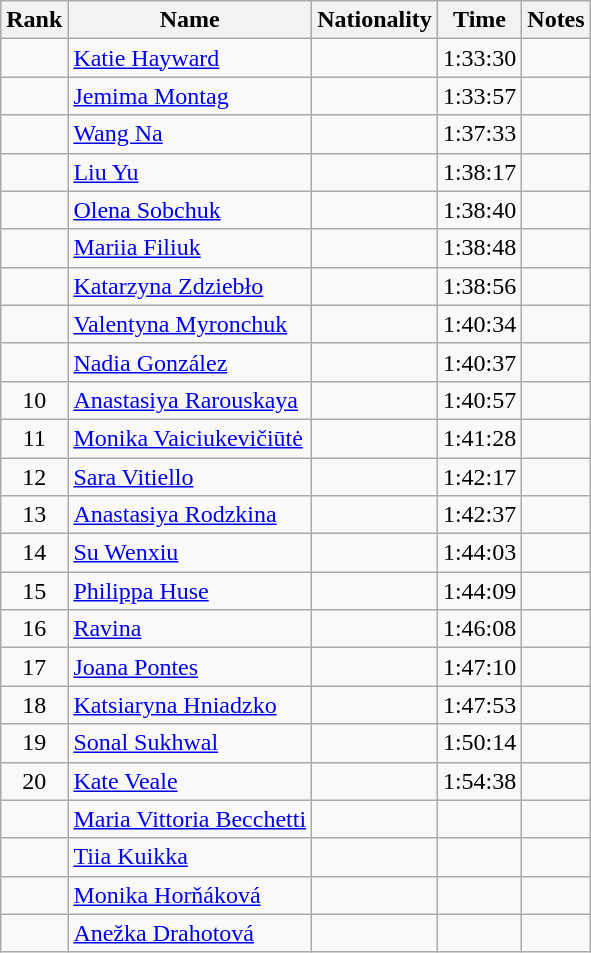<table class="wikitable sortable" style="text-align:center">
<tr>
<th>Rank</th>
<th>Name</th>
<th>Nationality</th>
<th>Time</th>
<th>Notes</th>
</tr>
<tr>
<td></td>
<td align=left><a href='#'>Katie Hayward</a></td>
<td align=left></td>
<td>1:33:30</td>
<td></td>
</tr>
<tr>
<td></td>
<td align=left><a href='#'>Jemima Montag</a></td>
<td align=left></td>
<td>1:33:57</td>
<td></td>
</tr>
<tr>
<td></td>
<td align=left><a href='#'>Wang Na</a></td>
<td align=left></td>
<td>1:37:33</td>
<td></td>
</tr>
<tr>
<td></td>
<td align=left><a href='#'>Liu Yu</a></td>
<td align=left></td>
<td>1:38:17</td>
<td></td>
</tr>
<tr>
<td></td>
<td align=left><a href='#'>Olena Sobchuk</a></td>
<td align=left></td>
<td>1:38:40</td>
<td></td>
</tr>
<tr>
<td></td>
<td align=left><a href='#'>Mariia Filiuk</a></td>
<td align=left></td>
<td>1:38:48</td>
<td></td>
</tr>
<tr>
<td></td>
<td align=left><a href='#'>Katarzyna Zdziebło</a></td>
<td align=left></td>
<td>1:38:56</td>
<td></td>
</tr>
<tr>
<td></td>
<td align=left><a href='#'>Valentyna Myronchuk</a></td>
<td align=left></td>
<td>1:40:34</td>
<td></td>
</tr>
<tr>
<td></td>
<td align=left><a href='#'>Nadia González</a></td>
<td align=left></td>
<td>1:40:37</td>
<td></td>
</tr>
<tr>
<td>10</td>
<td align=left><a href='#'>Anastasiya Rarouskaya</a></td>
<td align=left></td>
<td>1:40:57</td>
<td></td>
</tr>
<tr>
<td>11</td>
<td align=left><a href='#'>Monika Vaiciukevičiūtė</a></td>
<td align=left></td>
<td>1:41:28</td>
<td></td>
</tr>
<tr>
<td>12</td>
<td align=left><a href='#'>Sara Vitiello</a></td>
<td align=left></td>
<td>1:42:17</td>
<td></td>
</tr>
<tr>
<td>13</td>
<td align=left><a href='#'>Anastasiya Rodzkina</a></td>
<td align=left></td>
<td>1:42:37</td>
<td></td>
</tr>
<tr>
<td>14</td>
<td align=left><a href='#'>Su Wenxiu</a></td>
<td align=left></td>
<td>1:44:03</td>
<td></td>
</tr>
<tr>
<td>15</td>
<td align=left><a href='#'>Philippa Huse</a></td>
<td align=left></td>
<td>1:44:09</td>
<td></td>
</tr>
<tr>
<td>16</td>
<td align=left><a href='#'>Ravina</a></td>
<td align=left></td>
<td>1:46:08</td>
<td></td>
</tr>
<tr>
<td>17</td>
<td align=left><a href='#'>Joana Pontes</a></td>
<td align=left></td>
<td>1:47:10</td>
<td></td>
</tr>
<tr>
<td>18</td>
<td align=left><a href='#'>Katsiaryna Hniadzko</a></td>
<td align=left></td>
<td>1:47:53</td>
<td></td>
</tr>
<tr>
<td>19</td>
<td align=left><a href='#'>Sonal Sukhwal</a></td>
<td align=left></td>
<td>1:50:14</td>
<td></td>
</tr>
<tr>
<td>20</td>
<td align=left><a href='#'>Kate Veale</a></td>
<td align=left></td>
<td>1:54:38</td>
<td></td>
</tr>
<tr>
<td></td>
<td align=left><a href='#'>Maria Vittoria Becchetti</a></td>
<td align=left></td>
<td></td>
<td></td>
</tr>
<tr>
<td></td>
<td align=left><a href='#'>Tiia Kuikka</a></td>
<td align=left></td>
<td></td>
<td></td>
</tr>
<tr>
<td></td>
<td align=left><a href='#'>Monika Horňáková</a></td>
<td align=left></td>
<td></td>
<td></td>
</tr>
<tr>
<td></td>
<td align=left><a href='#'>Anežka Drahotová</a></td>
<td align=left></td>
<td></td>
<td></td>
</tr>
</table>
